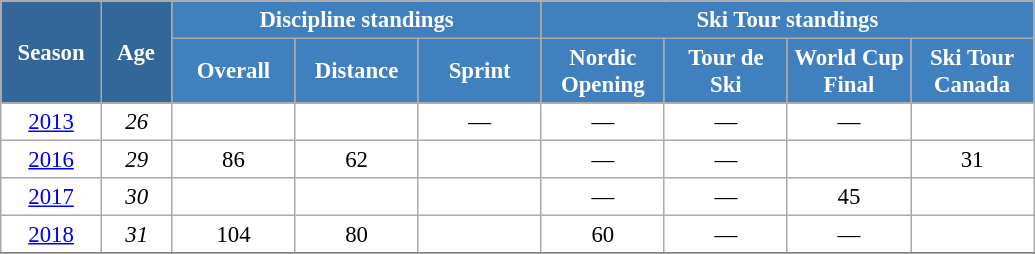<table class="wikitable" style="font-size:95%; text-align:center; border:grey solid 1px; border-collapse:collapse; background:#ffffff;">
<tr>
<th style="background-color:#369; color:white; width:60px;" rowspan="2"> Season </th>
<th style="background-color:#369; color:white; width:40px;" rowspan="2"> Age </th>
<th style="background-color:#4180be; color:white;" colspan="3">Discipline standings</th>
<th style="background-color:#4180be; color:white;" colspan="4">Ski Tour standings</th>
</tr>
<tr>
<th style="background-color:#4180be; color:white; width:75px;">Overall</th>
<th style="background-color:#4180be; color:white; width:75px;">Distance</th>
<th style="background-color:#4180be; color:white; width:75px;">Sprint</th>
<th style="background-color:#4180be; color:white; width:75px;">Nordic<br>Opening</th>
<th style="background-color:#4180be; color:white; width:75px;">Tour de<br>Ski</th>
<th style="background-color:#4180be; color:white; width:75px;">World Cup<br>Final</th>
<th style="background-color:#4180be; color:white; width:75px;">Ski Tour<br>Canada</th>
</tr>
<tr>
<td><a href='#'>2013</a></td>
<td><em>26</em></td>
<td></td>
<td></td>
<td>—</td>
<td>—</td>
<td>—</td>
<td>—</td>
<td></td>
</tr>
<tr>
<td><a href='#'>2016</a></td>
<td><em>29</em></td>
<td>86</td>
<td>62</td>
<td></td>
<td>—</td>
<td>—</td>
<td></td>
<td>31</td>
</tr>
<tr>
<td><a href='#'>2017</a></td>
<td><em>30</em></td>
<td></td>
<td></td>
<td></td>
<td>—</td>
<td>—</td>
<td>45</td>
<td></td>
</tr>
<tr>
<td><a href='#'>2018</a></td>
<td><em>31</em></td>
<td>104</td>
<td>80</td>
<td></td>
<td>60</td>
<td>—</td>
<td>—</td>
<td></td>
</tr>
<tr>
</tr>
</table>
